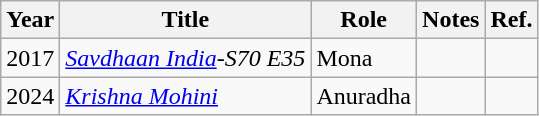<table class=wikitable>
<tr>
<th>Year</th>
<th>Title</th>
<th>Role</th>
<th>Notes</th>
<th>Ref.</th>
</tr>
<tr>
<td>2017</td>
<td><em><a href='#'>Savdhaan India</a>-S70 E35</em></td>
<td>Mona</td>
<td></td>
<td></td>
</tr>
<tr>
<td>2024</td>
<td><em><a href='#'>Krishna Mohini</a></em></td>
<td>Anuradha</td>
<td></td>
<td></td>
</tr>
</table>
